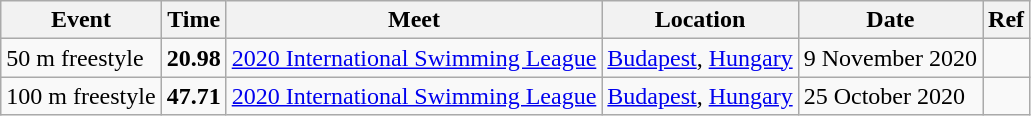<table class="wikitable">
<tr>
<th>Event</th>
<th>Time</th>
<th>Meet</th>
<th>Location</th>
<th>Date</th>
<th>Ref</th>
</tr>
<tr>
<td>50 m freestyle</td>
<td align="center"><strong>20.98</strong></td>
<td><a href='#'>2020 International Swimming League</a></td>
<td><a href='#'>Budapest</a>, <a href='#'>Hungary</a></td>
<td>9 November 2020</td>
<td align="center"></td>
</tr>
<tr>
<td>100 m freestyle</td>
<td align="center"><strong>47.71</strong></td>
<td><a href='#'>2020 International Swimming League</a></td>
<td><a href='#'>Budapest</a>, <a href='#'>Hungary</a></td>
<td>25 October 2020</td>
<td align="center"></td>
</tr>
</table>
